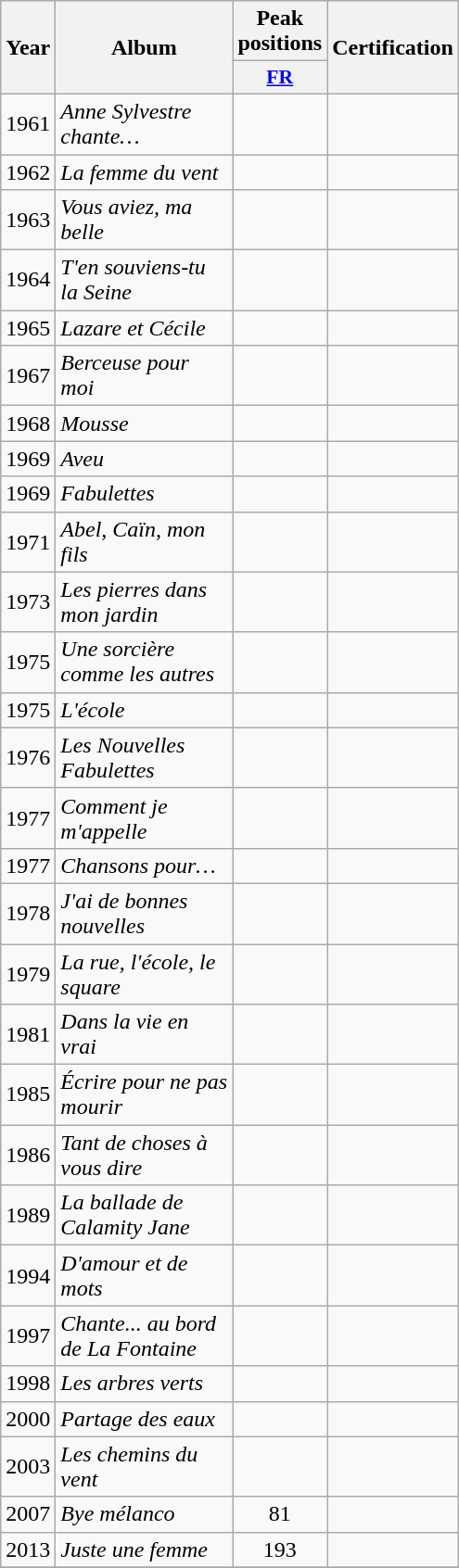<table class="wikitable">
<tr>
<th align="center" rowspan="2" width="10">Year</th>
<th align="center" rowspan="2" width="120">Album</th>
<th align="center" colspan="1" width="20">Peak positions</th>
<th align="center" rowspan="2" width="70">Certification</th>
</tr>
<tr>
<th scope="col" style="width:3em;font-size:90%;"><a href='#'>FR</a><br></th>
</tr>
<tr>
<td style="text-align:center;">1961</td>
<td><em>Anne Sylvestre chante…</em></td>
<td style="text-align:center;"></td>
<td style="text-align:center;"></td>
</tr>
<tr>
<td style="text-align:center;">1962</td>
<td><em>La femme du vent</em></td>
<td style="text-align:center;"></td>
<td style="text-align:center;"></td>
</tr>
<tr>
<td style="text-align:center;">1963</td>
<td><em>Vous aviez, ma belle</em></td>
<td style="text-align:center;"></td>
<td style="text-align:center;"></td>
</tr>
<tr>
<td style="text-align:center;">1964</td>
<td><em>T'en souviens-tu la Seine</em></td>
<td style="text-align:center;"></td>
<td style="text-align:center;"></td>
</tr>
<tr>
<td style="text-align:center;">1965</td>
<td><em>Lazare et Cécile</em></td>
<td style="text-align:center;"></td>
<td style="text-align:center;"></td>
</tr>
<tr>
<td style="text-align:center;">1967</td>
<td><em>Berceuse pour moi</em></td>
<td style="text-align:center;"></td>
<td style="text-align:center;"></td>
</tr>
<tr>
<td style="text-align:center;">1968</td>
<td><em>Mousse</em></td>
<td style="text-align:center;"></td>
<td style="text-align:center;"></td>
</tr>
<tr>
<td style="text-align:center;">1969</td>
<td><em>Aveu</em></td>
<td style="text-align:center;"></td>
<td style="text-align:center;"></td>
</tr>
<tr>
<td style="text-align:center;">1969</td>
<td><em>Fabulettes</em></td>
<td style="text-align:center;"></td>
<td style="text-align:center;"></td>
</tr>
<tr>
<td style="text-align:center;">1971</td>
<td><em>Abel, Caïn, mon fils</em></td>
<td style="text-align:center;"></td>
<td style="text-align:center;"></td>
</tr>
<tr>
<td style="text-align:center;">1973</td>
<td><em>Les pierres dans mon jardin</em></td>
<td style="text-align:center;"></td>
<td style="text-align:center;"></td>
</tr>
<tr>
<td style="text-align:center;">1975</td>
<td><em>Une sorcière comme les autres</em></td>
<td style="text-align:center;"></td>
<td style="text-align:center;"></td>
</tr>
<tr>
<td style="text-align:center;">1975</td>
<td><em>L'école</em></td>
<td style="text-align:center;"></td>
<td style="text-align:center;"></td>
</tr>
<tr>
<td style="text-align:center;">1976</td>
<td><em>Les Nouvelles Fabulettes</em></td>
<td style="text-align:center;"></td>
<td style="text-align:center;"></td>
</tr>
<tr>
<td style="text-align:center;">1977</td>
<td><em>Comment je m'appelle</em></td>
<td style="text-align:center;"></td>
<td style="text-align:center;"></td>
</tr>
<tr>
<td style="text-align:center;">1977</td>
<td><em>Chansons pour…</em></td>
<td style="text-align:center;"></td>
<td style="text-align:center;"></td>
</tr>
<tr>
<td style="text-align:center;">1978</td>
<td><em> J'ai de bonnes nouvelles</em></td>
<td style="text-align:center;"></td>
<td style="text-align:center;"></td>
</tr>
<tr>
<td style="text-align:center;">1979</td>
<td><em>La rue, l'école, le square</em></td>
<td style="text-align:center;"></td>
<td style="text-align:center;"></td>
</tr>
<tr>
<td style="text-align:center;">1981</td>
<td><em>Dans la vie en vrai</em></td>
<td style="text-align:center;"></td>
<td style="text-align:center;"></td>
</tr>
<tr>
<td style="text-align:center;">1985</td>
<td><em>Écrire pour ne pas mourir</em></td>
<td style="text-align:center;"></td>
<td style="text-align:center;"></td>
</tr>
<tr>
<td style="text-align:center;">1986</td>
<td><em>Tant de choses à vous dire</em></td>
<td style="text-align:center;"></td>
<td style="text-align:center;"></td>
</tr>
<tr>
<td style="text-align:center;">1989</td>
<td><em>La ballade de Calamity Jane</em></td>
<td style="text-align:center;"></td>
<td style="text-align:center;"></td>
</tr>
<tr>
<td style="text-align:center;">1994</td>
<td><em>D'amour et de mots</em></td>
<td style="text-align:center;"></td>
<td style="text-align:center;"></td>
</tr>
<tr>
<td style="text-align:center;">1997</td>
<td><em>Chante... au bord de La Fontaine</em></td>
<td style="text-align:center;"></td>
<td style="text-align:center;"></td>
</tr>
<tr>
<td style="text-align:center;">1998</td>
<td><em>Les arbres verts</em></td>
<td style="text-align:center;"></td>
<td style="text-align:center;"></td>
</tr>
<tr>
<td style="text-align:center;">2000</td>
<td><em>Partage des eaux</em></td>
<td style="text-align:center;"></td>
<td style="text-align:center;"></td>
</tr>
<tr>
<td style="text-align:center;">2003</td>
<td><em>Les chemins du vent</em></td>
<td style="text-align:center;"></td>
<td style="text-align:center;"></td>
</tr>
<tr>
<td style="text-align:center;">2007</td>
<td><em>Bye mélanco</em></td>
<td style="text-align:center;">81</td>
<td style="text-align:center;"></td>
</tr>
<tr>
<td style="text-align:center;">2013</td>
<td><em>Juste une femme</em></td>
<td style="text-align:center;">193</td>
<td style="text-align:center;"></td>
</tr>
<tr>
</tr>
</table>
